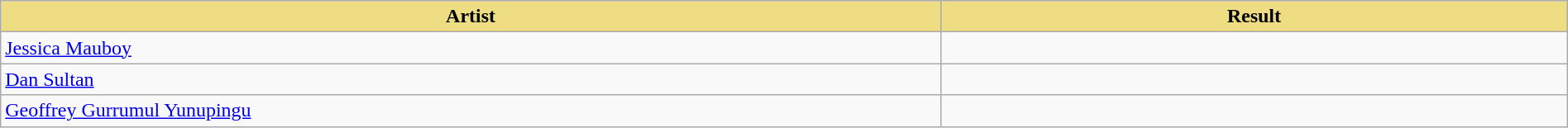<table class="wikitable" width=100%>
<tr>
<th style="width:15%;background:#EEDD82;">Artist</th>
<th style="width:10%;background:#EEDD82;">Result</th>
</tr>
<tr>
<td><a href='#'>Jessica Mauboy</a></td>
<td></td>
</tr>
<tr>
<td><a href='#'>Dan Sultan</a></td>
<td></td>
</tr>
<tr>
<td><a href='#'>Geoffrey Gurrumul Yunupingu</a></td>
<td></td>
</tr>
</table>
